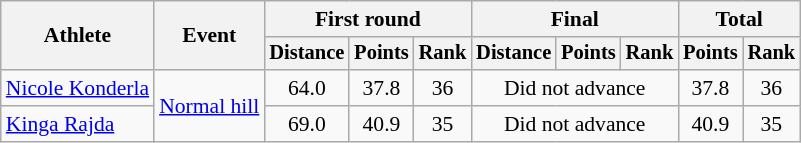<table class="wikitable" style="font-size:90%; text-align:center">
<tr>
<th rowspan=2>Athlete</th>
<th rowspan=2>Event</th>
<th colspan=3>First round</th>
<th colspan=3>Final</th>
<th colspan=2>Total</th>
</tr>
<tr style="font-size:95%">
<th>Distance</th>
<th>Points</th>
<th>Rank</th>
<th>Distance</th>
<th>Points</th>
<th>Rank</th>
<th>Points</th>
<th>Rank</th>
</tr>
<tr>
<td align=left><a href='#'>Nicole Konderla</a></td>
<td rowspan=2 align=left><a href='#'>Normal hill</a></td>
<td>64.0</td>
<td>37.8</td>
<td>36</td>
<td colspan=3>Did not advance</td>
<td>37.8</td>
<td>36</td>
</tr>
<tr>
<td align=left><a href='#'>Kinga Rajda</a></td>
<td>69.0</td>
<td>40.9</td>
<td>35</td>
<td colspan=3>Did not advance</td>
<td>40.9</td>
<td>35</td>
</tr>
</table>
